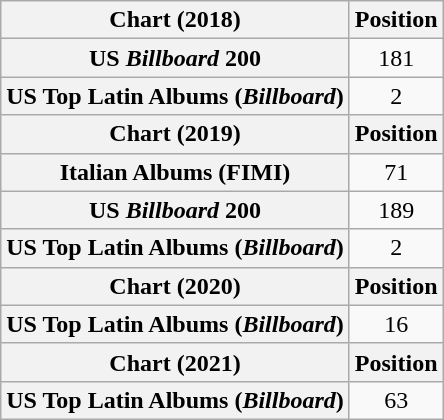<table class="wikitable plainrowheaders" style="text-align:center">
<tr>
<th scope="col">Chart (2018)</th>
<th scope="col">Position</th>
</tr>
<tr>
<th scope="row">US <em>Billboard</em> 200</th>
<td>181</td>
</tr>
<tr>
<th scope="row">US Top Latin Albums (<em>Billboard</em>)</th>
<td>2</td>
</tr>
<tr>
<th scope="col">Chart (2019)</th>
<th scope="col">Position</th>
</tr>
<tr>
<th scope="row">Italian Albums (FIMI)</th>
<td>71</td>
</tr>
<tr>
<th scope="row">US <em>Billboard</em> 200</th>
<td>189</td>
</tr>
<tr>
<th scope="row">US Top Latin Albums (<em>Billboard</em>)</th>
<td>2</td>
</tr>
<tr>
<th scope="col">Chart (2020)</th>
<th scope="col">Position</th>
</tr>
<tr>
<th scope="row">US Top Latin Albums (<em>Billboard</em>)</th>
<td>16</td>
</tr>
<tr>
<th scope="col">Chart (2021)</th>
<th scope="col">Position</th>
</tr>
<tr>
<th scope="row">US Top Latin Albums (<em>Billboard</em>)</th>
<td>63</td>
</tr>
</table>
